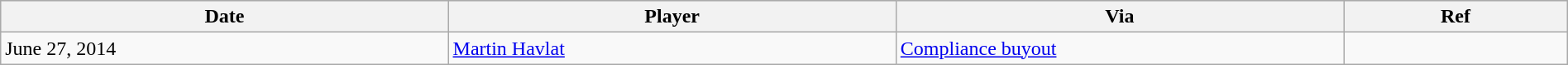<table class="wikitable" style="width:100%;">
<tr style="text-align:center; background:#ddd;">
<th style="width:20%;">Date</th>
<th style="width:20%;">Player</th>
<th style="width:20%;">Via</th>
<th style="width:10%;">Ref</th>
</tr>
<tr>
<td>June 27, 2014</td>
<td><a href='#'>Martin Havlat</a></td>
<td><a href='#'>Compliance buyout</a></td>
<td></td>
</tr>
</table>
